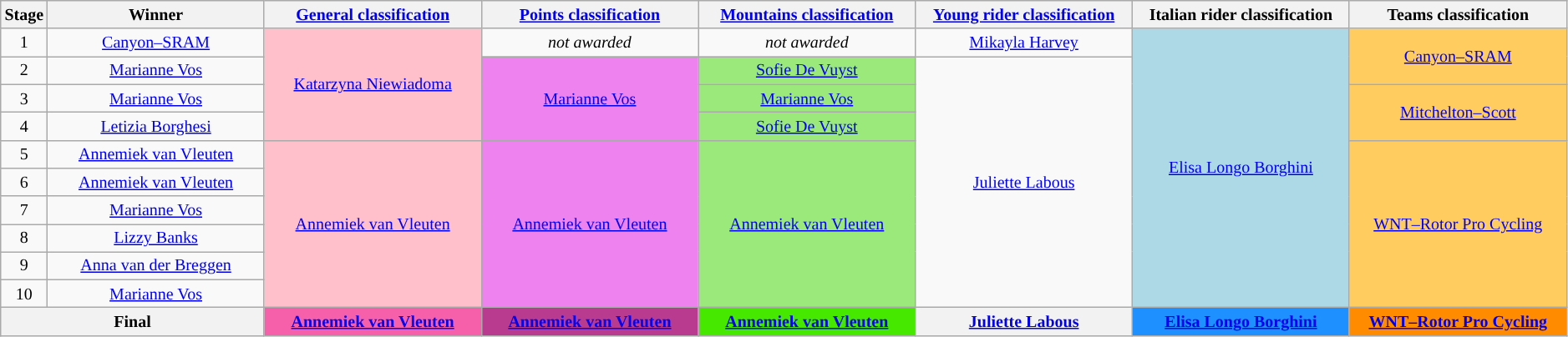<table class="wikitable" style="text-align: center; font-size:smaller;">
<tr style="background-color: #efefef;">
<th width="2%">Stage</th>
<th width="14%">Winner</th>
<th width="14%"><a href='#'>General classification</a><br></th>
<th width="14%"><a href='#'>Points classification</a><br></th>
<th width="14%"><a href='#'>Mountains classification</a><br></th>
<th width="14%"><a href='#'>Young rider classification</a><br></th>
<th width="14%">Italian rider classification<br></th>
<th width="14%">Teams classification<br></th>
</tr>
<tr>
<td scope=row>1</td>
<td><a href='#'>Canyon–SRAM</a></td>
<td style="background:pink;" rowspan=4><a href='#'>Katarzyna Niewiadoma</a></td>
<td><em>not awarded</em></td>
<td><em>not awarded</em></td>
<td style="background:offwhite;"><a href='#'>Mikayla Harvey</a></td>
<td style="background:lightblue;" rowspan=10><a href='#'>Elisa Longo Borghini</a></td>
<td style="background:#FFCD5F;" rowspan=2><a href='#'>Canyon–SRAM</a></td>
</tr>
<tr>
<td>2</td>
<td><a href='#'>Marianne Vos</a></td>
<td style="background:violet;" rowspan=3><a href='#'>Marianne Vos</a></td>
<td style="background:#9CE97B;"><a href='#'>Sofie De Vuyst</a></td>
<td style="background:offwhite;" rowspan=9><a href='#'>Juliette Labous</a></td>
</tr>
<tr>
<td scope=row>3</td>
<td><a href='#'>Marianne Vos</a></td>
<td style="background:#9CE97B;"><a href='#'>Marianne Vos</a></td>
<td style="background:#FFCD5F;" rowspan=2><a href='#'>Mitchelton–Scott</a></td>
</tr>
<tr>
<td scope=row>4</td>
<td><a href='#'>Letizia Borghesi</a></td>
<td style="background:#9CE97B;"><a href='#'>Sofie De Vuyst</a></td>
</tr>
<tr>
<td scope=row>5</td>
<td><a href='#'>Annemiek van Vleuten</a></td>
<td style="background:pink;" rowspan=6><a href='#'>Annemiek van Vleuten</a></td>
<td style="background:violet;" rowspan=6><a href='#'>Annemiek van Vleuten</a></td>
<td style="background:#9CE97B;" rowspan=6><a href='#'>Annemiek van Vleuten</a></td>
<td style="background:#FFCD5F;" rowspan=6><a href='#'>WNT–Rotor Pro Cycling</a></td>
</tr>
<tr>
<td scope=row>6</td>
<td><a href='#'>Annemiek van Vleuten</a></td>
</tr>
<tr>
<td scope=row>7</td>
<td><a href='#'>Marianne Vos</a></td>
</tr>
<tr>
<td scope=row>8</td>
<td><a href='#'>Lizzy Banks</a></td>
</tr>
<tr>
<td scope=row>9</td>
<td><a href='#'>Anna van der Breggen</a></td>
</tr>
<tr>
<td scope=row>10</td>
<td><a href='#'>Marianne Vos</a></td>
</tr>
<tr>
<th colspan="2">Final</th>
<th style="background:#F660AB;"><a href='#'>Annemiek van Vleuten</a></th>
<th style="background:#B93B8F;"><a href='#'>Annemiek van Vleuten</a></th>
<th style="background:#46E800;"><a href='#'>Annemiek van Vleuten</a></th>
<th style="background:offwhite;"><a href='#'>Juliette Labous</a></th>
<th style="background:dodgerblue;"><a href='#'>Elisa Longo Borghini</a></th>
<th style="background:#FF8C00;"><a href='#'>WNT–Rotor Pro Cycling</a></th>
</tr>
</table>
